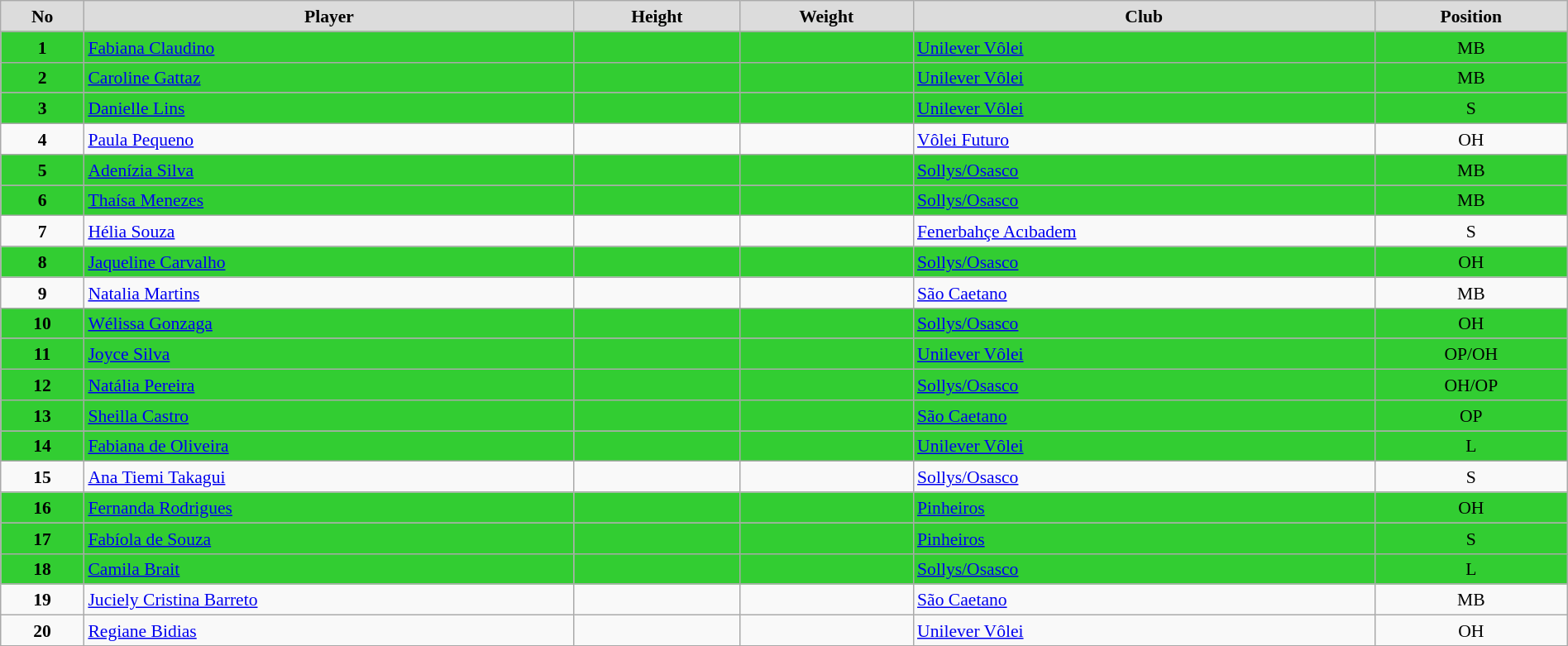<table class="wikitable" style="margin:0.5em auto; font-size:90%; line-height:1.25em;" width=100%>
<tr>
<td bgcolor="#DCDCDC" align="center"><strong>No</strong></td>
<td bgcolor="#DCDCDC" align="center"><strong>Player</strong></td>
<td bgcolor="#DCDCDC" align="center"><strong>Height</strong></td>
<td bgcolor="#DCDCDC" align="center"><strong>Weight</strong></td>
<td bgcolor="#DCDCDC" align="center"><strong>Club</strong></td>
<td bgcolor="#DCDCDC" align="center"><strong>Position</strong></td>
</tr>
<tr>
<td style="background:limegreen;" align="center"><strong>1</strong></td>
<td style="background:limegreen;"><a href='#'>Fabiana Claudino</a></td>
<td style="background:limegreen;" align="center"></td>
<td style="background:limegreen;" align="center"></td>
<td style="background:limegreen;"> <a href='#'>Unilever Vôlei</a></td>
<td style="background:limegreen;" align="center">MB</td>
</tr>
<tr>
<td style="background:limegreen;" align="center"><strong>2</strong></td>
<td style="background:limegreen;"><a href='#'>Caroline Gattaz</a></td>
<td style="background:limegreen;" align="center"></td>
<td style="background:limegreen;" align="center"></td>
<td style="background:limegreen;"> <a href='#'>Unilever Vôlei</a></td>
<td style="background:limegreen;" align="center">MB</td>
</tr>
<tr>
<td style="background:limegreen;" align="center"><strong>3</strong></td>
<td style="background:limegreen;"><a href='#'>Danielle Lins</a></td>
<td style="background:limegreen;" align="center"></td>
<td style="background:limegreen;" align="center"></td>
<td style="background:limegreen;"> <a href='#'>Unilever Vôlei</a></td>
<td style="background:limegreen;" align="center">S</td>
</tr>
<tr>
<td align="center"><strong>4</strong></td>
<td><a href='#'>Paula Pequeno</a></td>
<td align="center"></td>
<td align="center"></td>
<td> <a href='#'>Vôlei Futuro</a></td>
<td align="center">OH</td>
</tr>
<tr>
<td style="background:limegreen;" align="center"><strong>5</strong></td>
<td style="background:limegreen;"><a href='#'>Adenízia Silva</a></td>
<td style="background:limegreen;" align="center"></td>
<td style="background:limegreen;" align="center"></td>
<td style="background:limegreen;"> <a href='#'>Sollys/Osasco</a></td>
<td style="background:limegreen;" align="center">MB</td>
</tr>
<tr>
<td style="background:limegreen;" align="center"><strong>6</strong></td>
<td style="background:limegreen;"><a href='#'>Thaísa Menezes</a></td>
<td style="background:limegreen;" align="center"></td>
<td style="background:limegreen;" align="center"></td>
<td style="background:limegreen;"> <a href='#'>Sollys/Osasco</a></td>
<td style="background:limegreen;" align="center">MB</td>
</tr>
<tr>
<td align="center"><strong>7</strong></td>
<td><a href='#'>Hélia Souza</a></td>
<td align="center"></td>
<td align="center"></td>
<td> <a href='#'>Fenerbahçe Acıbadem</a></td>
<td align="center">S</td>
</tr>
<tr>
<td style="background:limegreen;" align="center"><strong>8</strong></td>
<td style="background:limegreen;"><a href='#'>Jaqueline Carvalho</a></td>
<td style="background:limegreen;" align="center"></td>
<td style="background:limegreen;" align="center"></td>
<td style="background:limegreen;"> <a href='#'>Sollys/Osasco</a></td>
<td style="background:limegreen;" align="center">OH</td>
</tr>
<tr>
<td align="center"><strong>9</strong></td>
<td><a href='#'>Natalia Martins</a></td>
<td align="center"></td>
<td align="center"></td>
<td> <a href='#'>São Caetano</a></td>
<td align="center">MB</td>
</tr>
<tr>
<td style="background:limegreen;" align="center"><strong>10</strong></td>
<td style="background:limegreen;"><a href='#'>Wélissa Gonzaga</a></td>
<td style="background:limegreen;" align="center"></td>
<td style="background:limegreen;" align="center"></td>
<td style="background:limegreen;"> <a href='#'>Sollys/Osasco</a></td>
<td style="background:limegreen;" align="center">OH</td>
</tr>
<tr>
<td style="background:limegreen;" align="center"><strong>11</strong></td>
<td style="background:limegreen;"><a href='#'>Joyce Silva</a></td>
<td style="background:limegreen;" align="center"></td>
<td style="background:limegreen;" align="center"></td>
<td style="background:limegreen;"> <a href='#'>Unilever Vôlei</a></td>
<td style="background:limegreen;" align="center">OP/OH</td>
</tr>
<tr>
<td style="background:limegreen;" align="center"><strong>12</strong></td>
<td style="background:limegreen;"><a href='#'>Natália Pereira</a></td>
<td style="background:limegreen;" align="center"></td>
<td style="background:limegreen;" align="center"></td>
<td style="background:limegreen;"> <a href='#'>Sollys/Osasco</a></td>
<td style="background:limegreen;" align="center">OH/OP</td>
</tr>
<tr>
<td style="background:limegreen;" align="center"><strong>13</strong></td>
<td style="background:limegreen;"><a href='#'>Sheilla Castro</a></td>
<td style="background:limegreen;" align="center"></td>
<td style="background:limegreen;" align="center"></td>
<td style="background:limegreen;"> <a href='#'>São Caetano</a></td>
<td style="background:limegreen;" align="center">OP</td>
</tr>
<tr>
<td style="background:limegreen;" align="center"><strong>14</strong></td>
<td style="background:limegreen;"><a href='#'>Fabiana de Oliveira</a></td>
<td style="background:limegreen;" align="center"></td>
<td style="background:limegreen;" align="center"></td>
<td style="background:limegreen;"> <a href='#'>Unilever Vôlei</a></td>
<td style="background:limegreen;" align="center">L</td>
</tr>
<tr>
<td align="center"><strong>15</strong></td>
<td><a href='#'>Ana Tiemi Takagui</a></td>
<td align="center"></td>
<td align="center"></td>
<td> <a href='#'>Sollys/Osasco</a></td>
<td align="center">S</td>
</tr>
<tr>
<td style="background:limegreen;" align="center"><strong>16</strong></td>
<td style="background:limegreen;"><a href='#'>Fernanda Rodrigues</a></td>
<td style="background:limegreen;" align="center"></td>
<td style="background:limegreen;" align="center"></td>
<td style="background:limegreen;"> <a href='#'>Pinheiros</a></td>
<td style="background:limegreen;" align="center">OH</td>
</tr>
<tr>
<td style="background:limegreen;" align="center"><strong>17</strong></td>
<td style="background:limegreen;"><a href='#'>Fabíola de Souza</a></td>
<td style="background:limegreen;" align="center"></td>
<td style="background:limegreen;" align="center"></td>
<td style="background:limegreen;"> <a href='#'>Pinheiros</a></td>
<td style="background:limegreen;" align="center">S</td>
</tr>
<tr>
<td style="background:limegreen;" align="center"><strong>18</strong></td>
<td style="background:limegreen;"><a href='#'>Camila Brait</a></td>
<td style="background:limegreen;" align="center"></td>
<td style="background:limegreen;" align="center"></td>
<td style="background:limegreen;"> <a href='#'>Sollys/Osasco</a></td>
<td style="background:limegreen;" align="center">L</td>
</tr>
<tr>
<td align="center"><strong>19</strong></td>
<td><a href='#'>Juciely Cristina Barreto</a></td>
<td align="center"></td>
<td align="center"></td>
<td> <a href='#'>São Caetano</a></td>
<td align="center">MB</td>
</tr>
<tr>
<td align="center"><strong>20</strong></td>
<td><a href='#'>Regiane Bidias</a></td>
<td align="center"></td>
<td align="center"></td>
<td> <a href='#'>Unilever Vôlei</a></td>
<td align="center">OH</td>
</tr>
<tr>
</tr>
</table>
